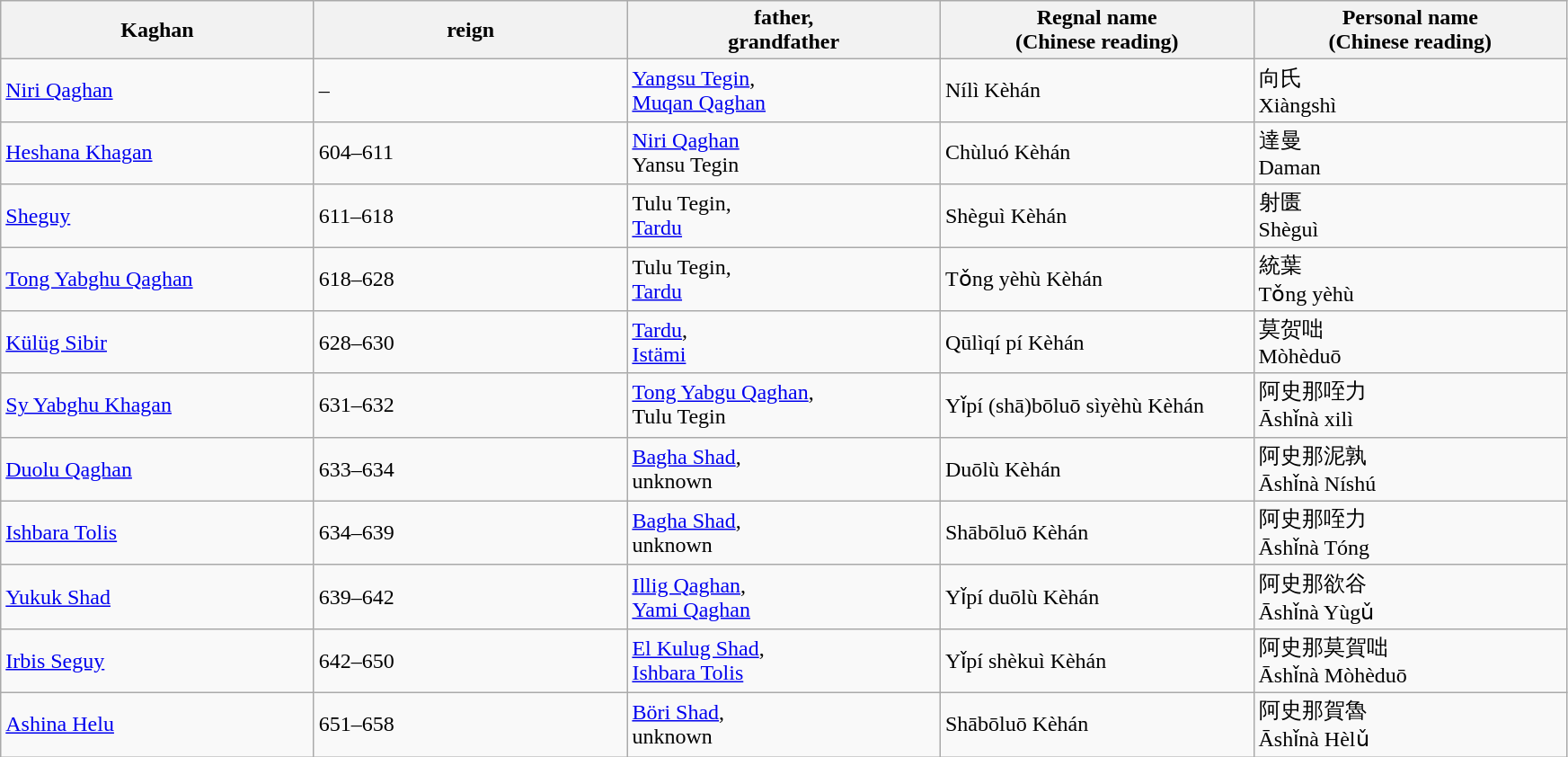<table class="sortable wikitable">
<tr>
<th width="225">Kaghan</th>
<th width="225">reign</th>
<th width="225">father,<br>grandfather</th>
<th width="225">Regnal name<br>(Chinese reading)</th>
<th width="225">Personal name<br>(Chinese reading)</th>
</tr>
<tr>
<td><a href='#'>Niri Qaghan</a></td>
<td>–</td>
<td><a href='#'>Yangsu Tegin</a>,<br><a href='#'>Muqan Qaghan</a></td>
<td>Nílì Kèhán</td>
<td>向氏<br>Xiàngshì</td>
</tr>
<tr>
<td><a href='#'>Heshana Khagan</a></td>
<td>604–611</td>
<td><a href='#'>Niri Qaghan</a><br>Yansu Tegin</td>
<td>Chùluó Kèhán</td>
<td>達曼<br>Daman</td>
</tr>
<tr>
<td><a href='#'>Sheguy</a></td>
<td>611–618</td>
<td>Tulu Tegin,<br><a href='#'>Tardu</a></td>
<td>Shèguì Kèhán</td>
<td>射匮<br>Shèguì</td>
</tr>
<tr>
<td><a href='#'>Tong Yabghu Qaghan</a></td>
<td>618–628</td>
<td>Tulu Tegin,<br><a href='#'>Tardu</a></td>
<td>Tǒng yèhù Kèhán</td>
<td>統葉<br>Tǒng yèhù</td>
</tr>
<tr>
<td><a href='#'>Külüg Sibir</a></td>
<td>628–630</td>
<td><a href='#'>Tardu</a>,<br><a href='#'>Istämi</a></td>
<td>Qūlìqí pí Kèhán</td>
<td>莫贺咄<br>Mòhèduō</td>
</tr>
<tr>
<td><a href='#'>Sy Yabghu Khagan</a></td>
<td>631–632</td>
<td><a href='#'>Tong Yabgu Qaghan</a>,<br>Tulu Tegin</td>
<td>Yǐpí (shā)bōluō sìyèhù Kèhán</td>
<td>阿史那咥力<br>Āshǐnà xilì</td>
</tr>
<tr>
<td><a href='#'>Duolu Qaghan</a></td>
<td>633–634</td>
<td><a href='#'>Bagha Shad</a>,<br>unknown</td>
<td>Duōlù Kèhán</td>
<td>阿史那泥孰<br>Āshǐnà Níshú</td>
</tr>
<tr>
<td><a href='#'>Ishbara Tolis</a></td>
<td>634–639</td>
<td><a href='#'>Bagha Shad</a>,<br>unknown</td>
<td>Shābōluō Kèhán</td>
<td>阿史那咥力<br>Āshǐnà Tóng</td>
</tr>
<tr>
<td><a href='#'>Yukuk Shad</a></td>
<td>639–642</td>
<td><a href='#'>Illig Qaghan</a>,<br><a href='#'>Yami Qaghan</a></td>
<td>Yǐpí duōlù Kèhán</td>
<td>阿史那欲谷<br>Āshǐnà Yùgǔ</td>
</tr>
<tr>
<td><a href='#'>Irbis Seguy</a></td>
<td>642–650</td>
<td><a href='#'>El Kulug Shad</a>,<br><a href='#'>Ishbara Tolis</a></td>
<td>Yǐpí shèkuì Kèhán</td>
<td>阿史那莫賀咄<br>Āshǐnà Mòhèduō</td>
</tr>
<tr>
<td><a href='#'>Ashina Helu</a></td>
<td>651–658</td>
<td><a href='#'>Böri Shad</a>,<br>unknown</td>
<td>Shābōluō Kèhán</td>
<td>阿史那賀魯<br>Āshǐnà Hèlǔ</td>
</tr>
</table>
